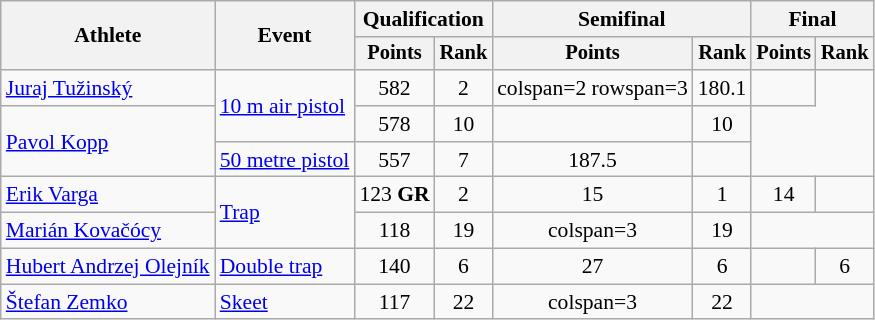<table class="wikitable" style="font-size:90%">
<tr>
<th rowspan="2">Athlete</th>
<th rowspan="2">Event</th>
<th colspan=2>Qualification</th>
<th colspan=2>Semifinal</th>
<th colspan=2>Final</th>
</tr>
<tr style="font-size:95%">
<th>Points</th>
<th>Rank</th>
<th>Points</th>
<th>Rank</th>
<th>Points</th>
<th>Rank</th>
</tr>
<tr align=center>
<td align=left><a href='#'>Juraj Tužinský</a></td>
<td align=left rowspan=2><a href='#'>10 m air pistol</a></td>
<td>582</td>
<td>2</td>
<td>colspan=2 rowspan=3 </td>
<td>180.1</td>
<td></td>
</tr>
<tr align=center>
<td rowspan=2 align=left><a href='#'>Pavol Kopp</a></td>
<td>578</td>
<td>10</td>
<td></td>
<td>10</td>
</tr>
<tr align=center>
<td align=left><a href='#'>50 metre pistol</a></td>
<td>557</td>
<td>7</td>
<td>187.5</td>
<td></td>
</tr>
<tr align=center>
<td align=left><a href='#'>Erik Varga</a></td>
<td align=left rowspan=2><a href='#'>Trap</a></td>
<td>123 <strong>GR</strong></td>
<td>2</td>
<td>15</td>
<td>1</td>
<td>14</td>
<td></td>
</tr>
<tr align=center>
<td align=left><a href='#'>Marián Kovačócy</a></td>
<td>118</td>
<td>19</td>
<td>colspan=3 </td>
<td>19</td>
</tr>
<tr align=center>
<td align=left><a href='#'>Hubert Andrzej Olejník</a></td>
<td align=left><a href='#'>Double trap</a></td>
<td>140</td>
<td>6</td>
<td>27</td>
<td>6</td>
<td></td>
<td>6</td>
</tr>
<tr align=center>
<td align=left><a href='#'>Štefan Zemko</a></td>
<td align=left><a href='#'>Skeet</a></td>
<td>117</td>
<td>22</td>
<td>colspan=3 </td>
<td>22</td>
</tr>
</table>
